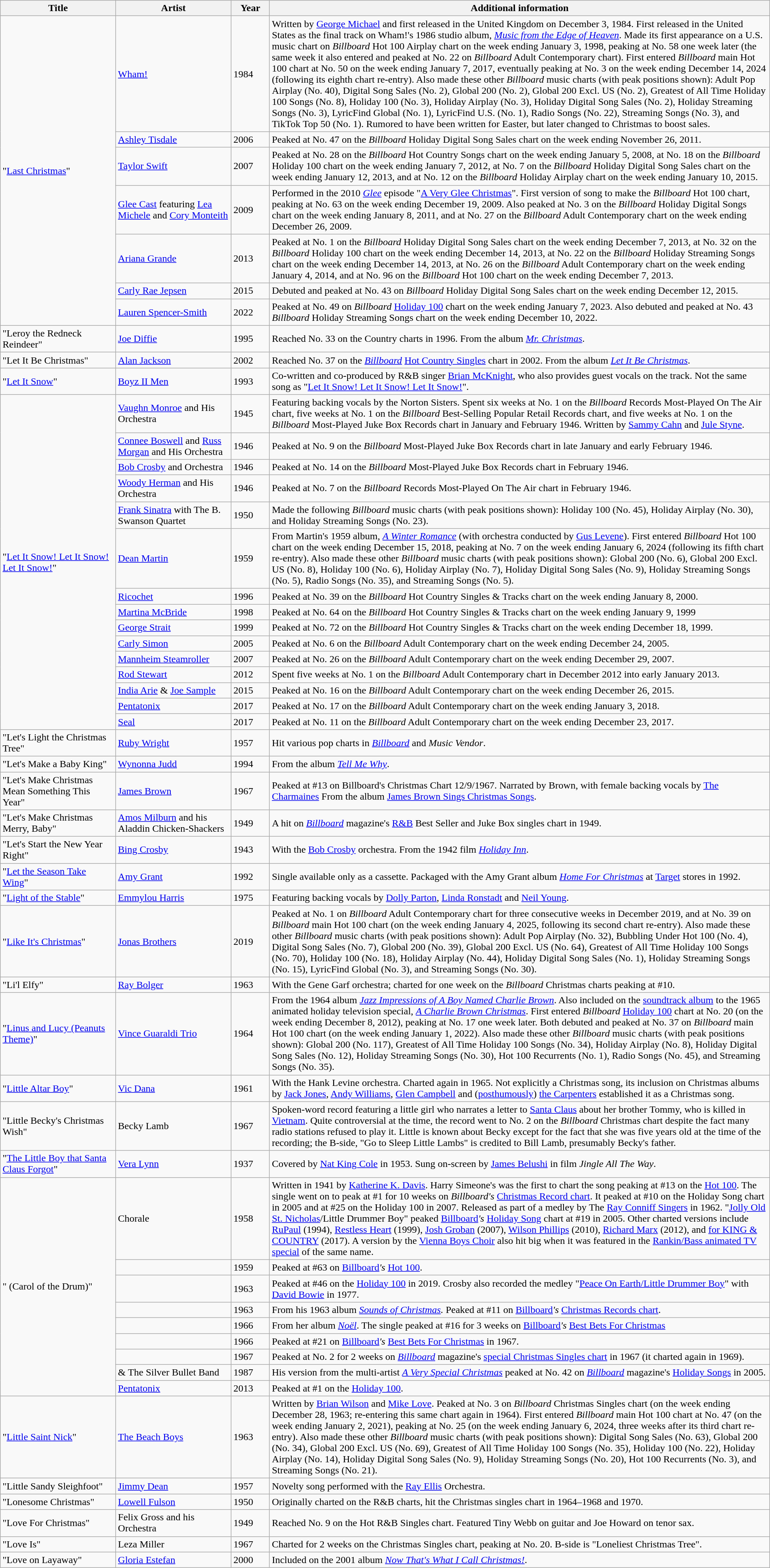<table class="wikitable sortable" style="text-align: left;" width="auto">
<tr>
<th scope="col" style="width: 15%">Title</th>
<th scope="col" style="width: 15%">Artist</th>
<th scope="col" style="width: 5%">Year</th>
<th class="unsortable" scope="col">Additional information</th>
</tr>
<tr>
<td rowspan=7>"<a href='#'>Last Christmas</a>"</td>
<td><a href='#'>Wham!</a></td>
<td>1984</td>
<td>Written by <a href='#'>George Michael</a> and first released in the United Kingdom on December 3, 1984. First released in the United States as the final track on Wham!'s 1986 studio album, <em><a href='#'>Music from the Edge of Heaven</a></em>. Made its first appearance on a U.S. music chart on <em>Billboard</em> Hot 100 Airplay chart on the week ending January 3, 1998, peaking at No. 58 one week later (the same week it also entered and peaked at No. 22 on <em>Billboard</em> Adult Contemporary chart). First entered <em>Billboard</em> main Hot 100 chart at No. 50 on the week ending January 7, 2017, eventually peaking at No. 3 on the week ending December 14, 2024 (following its eighth chart re-entry). Also made these other <em>Billboard</em> music charts (with peak positions shown): Adult Pop Airplay (No. 40), Digital Song Sales (No. 2), Global 200 (No. 2), Global 200 Excl. US (No. 2), Greatest of All Time Holiday 100 Songs (No. 8), Holiday 100 (No. 3), Holiday Airplay (No. 3), Holiday Digital Song Sales (No. 2), Holiday Streaming Songs (No. 3), LyricFind Global (No. 1), LyricFind U.S. (No. 1), Radio Songs (No. 22), Streaming Songs (No. 3), and TikTok Top 50 (No. 1). Rumored to have been written for Easter, but later changed to Christmas to boost sales.</td>
</tr>
<tr>
<td><a href='#'>Ashley Tisdale</a></td>
<td>2006</td>
<td>Peaked at No. 47 on the <em>Billboard</em> Holiday Digital Song Sales chart on the week ending November 26, 2011.</td>
</tr>
<tr>
<td><a href='#'>Taylor Swift</a></td>
<td>2007</td>
<td>Peaked at No. 28 on the <em>Billboard</em> Hot Country Songs chart on the week ending January 5, 2008, at No. 18 on the <em>Billboard</em> Holiday 100 chart on the week ending January 7, 2012, at No. 7 on the <em>Billboard</em> Holiday Digital Song Sales chart on the week ending January 12, 2013, and at No. 12 on the <em>Billboard</em> Holiday Airplay chart on the week ending January 10, 2015.</td>
</tr>
<tr>
<td><a href='#'>Glee Cast</a> featuring <a href='#'>Lea Michele</a> and <a href='#'>Cory Monteith</a></td>
<td>2009</td>
<td>Performed in the 2010 <em><a href='#'>Glee</a></em> episode "<a href='#'>A Very Glee Christmas</a>". First version of song to make the <em>Billboard</em> Hot 100 chart, peaking at No. 63 on the week ending December 19, 2009. Also peaked at No. 3 on the <em>Billboard</em> Holiday Digital Songs chart on the week ending January 8, 2011, and at No. 27 on the <em>Billboard</em> Adult Contemporary chart on the week ending December 26, 2009.</td>
</tr>
<tr>
<td><a href='#'>Ariana Grande</a></td>
<td>2013</td>
<td>Peaked at No. 1 on the <em>Billboard</em> Holiday Digital Song Sales chart on the week ending December 7, 2013, at No. 32 on the <em>Billboard</em> Holiday 100 chart on the week ending December 14, 2013, at No. 22 on the <em>Billboard</em> Holiday Streaming Songs chart on the week ending December 14, 2013, at No. 26 on the <em>Billboard</em> Adult Contemporary chart on the week ending January 4, 2014, and at No. 96 on the <em>Billboard</em> Hot 100 chart on the week ending December 7, 2013.</td>
</tr>
<tr>
<td><a href='#'>Carly Rae Jepsen</a></td>
<td>2015</td>
<td>Debuted and peaked at No. 43 on <em>Billboard</em> Holiday Digital Song Sales chart on the week ending December 12, 2015.</td>
</tr>
<tr>
<td><a href='#'>Lauren Spencer-Smith</a></td>
<td>2022</td>
<td>Peaked at No. 49 on <em>Billboard</em> <a href='#'>Holiday 100</a> chart on the week ending January 7, 2023. Also debuted and peaked at No. 43 <em>Billboard</em> Holiday Streaming Songs chart on the week ending December 10, 2022.</td>
</tr>
<tr>
<td>"Leroy the Redneck Reindeer"</td>
<td><a href='#'>Joe Diffie</a></td>
<td>1995</td>
<td>Reached No. 33 on the Country charts in 1996. From the album <em><a href='#'>Mr. Christmas</a></em>.</td>
</tr>
<tr>
<td>"Let It Be Christmas"</td>
<td><a href='#'>Alan Jackson</a></td>
<td>2002</td>
<td>Reached No. 37 on the <em><a href='#'>Billboard</a></em> <a href='#'>Hot Country Singles</a> chart in 2002. From the album <em><a href='#'>Let It Be Christmas</a></em>.</td>
</tr>
<tr>
<td>"<a href='#'>Let It Snow</a>"</td>
<td><a href='#'>Boyz II Men</a></td>
<td>1993</td>
<td>Co-written and co-produced by R&B singer <a href='#'>Brian McKnight</a>, who also provides guest vocals on the track. Not the same song as "<a href='#'>Let It Snow! Let It Snow! Let It Snow!</a>".</td>
</tr>
<tr>
<td rowspan=15>"<a href='#'>Let It Snow! Let It Snow! Let It Snow!</a>"</td>
<td><a href='#'>Vaughn Monroe</a> and His Orchestra</td>
<td>1945</td>
<td>Featuring backing vocals by the Norton Sisters. Spent six weeks at No. 1 on the <em>Billboard</em> Records Most-Played On The Air chart, five weeks at No. 1 on the <em>Billboard</em> Best-Selling Popular Retail Records chart, and five weeks at No. 1 on the <em>Billboard</em> Most-Played Juke Box Records chart in January and February 1946. Written by <a href='#'>Sammy Cahn</a> and <a href='#'>Jule Styne</a>.</td>
</tr>
<tr>
<td><a href='#'>Connee Boswell</a> and <a href='#'>Russ Morgan</a> and His Orchestra</td>
<td>1946</td>
<td>Peaked at No. 9 on the <em>Billboard</em> Most-Played Juke Box Records chart in late January and early February 1946.</td>
</tr>
<tr>
<td><a href='#'>Bob Crosby</a> and Orchestra</td>
<td>1946</td>
<td>Peaked at No. 14 on the <em>Billboard</em> Most-Played Juke Box Records chart in February 1946.</td>
</tr>
<tr>
<td><a href='#'>Woody Herman</a> and His Orchestra</td>
<td>1946</td>
<td>Peaked at No. 7 on the <em>Billboard</em> Records Most-Played On The Air chart in February 1946.</td>
</tr>
<tr>
<td><a href='#'>Frank Sinatra</a> with The B. Swanson Quartet</td>
<td>1950</td>
<td>Made the following <em>Billboard</em> music charts (with peak positions shown): Holiday 100 (No. 45), Holiday Airplay (No. 30), and Holiday Streaming Songs (No. 23).</td>
</tr>
<tr>
<td><a href='#'>Dean Martin</a></td>
<td>1959</td>
<td>From Martin's 1959 album, <em><a href='#'>A Winter Romance</a></em> (with orchestra conducted by <a href='#'>Gus Levene</a>). First entered <em>Billboard</em> Hot 100 chart on the week ending December 15, 2018, peaking at No. 7 on the week ending January 6, 2024 (following its fifth chart re-entry). Also made these other <em>Billboard</em> music charts (with peak positions shown): Global 200 (No. 6), Global 200 Excl. US (No. 8), Holiday 100 (No. 6), Holiday Airplay (No. 7), Holiday Digital Song Sales (No. 9), Holiday Streaming Songs (No. 5), Radio Songs (No. 35), and Streaming Songs (No. 5).</td>
</tr>
<tr>
<td><a href='#'>Ricochet</a></td>
<td>1996</td>
<td>Peaked at No. 39 on the <em>Billboard</em> Hot Country Singles & Tracks chart on the week ending January 8, 2000.</td>
</tr>
<tr>
<td><a href='#'>Martina McBride</a></td>
<td>1998</td>
<td>Peaked at No. 64 on the <em>Billboard</em> Hot Country Singles & Tracks chart on the week ending January 9, 1999</td>
</tr>
<tr>
<td><a href='#'>George Strait</a></td>
<td>1999</td>
<td>Peaked at No. 72 on the <em>Billboard</em> Hot Country Singles & Tracks chart on the week ending December 18, 1999.</td>
</tr>
<tr>
<td><a href='#'>Carly Simon</a></td>
<td>2005</td>
<td>Peaked at No. 6 on the <em>Billboard</em> Adult Contemporary chart on the week ending December 24, 2005.</td>
</tr>
<tr>
<td><a href='#'>Mannheim Steamroller</a></td>
<td>2007</td>
<td>Peaked at No. 26 on the <em>Billboard</em> Adult Contemporary chart on the week ending December 29, 2007.</td>
</tr>
<tr>
<td><a href='#'>Rod Stewart</a></td>
<td>2012</td>
<td>Spent five weeks at No. 1 on the <em>Billboard</em> Adult Contemporary chart in December 2012 into early January 2013.</td>
</tr>
<tr>
<td><a href='#'>India Arie</a> & <a href='#'>Joe Sample</a></td>
<td>2015</td>
<td>Peaked at No. 16 on the <em>Billboard</em> Adult Contemporary chart on the week ending December 26, 2015.</td>
</tr>
<tr>
<td><a href='#'>Pentatonix</a></td>
<td>2017</td>
<td>Peaked at No. 17 on the <em>Billboard</em> Adult Contemporary chart on the week ending January 3, 2018.</td>
</tr>
<tr>
<td><a href='#'>Seal</a></td>
<td>2017</td>
<td>Peaked at No. 11 on the <em>Billboard</em> Adult Contemporary chart on the week ending December 23, 2017.</td>
</tr>
<tr>
<td>"Let's Light the Christmas Tree"</td>
<td><a href='#'>Ruby Wright</a></td>
<td>1957</td>
<td>Hit various pop charts in <em><a href='#'>Billboard</a></em> and <em>Music Vendor</em>.</td>
</tr>
<tr>
<td>"Let's Make a Baby King"</td>
<td><a href='#'>Wynonna Judd</a></td>
<td>1994</td>
<td>From the album <em><a href='#'>Tell Me Why</a></em>.</td>
</tr>
<tr>
<td>"Let's Make Christmas Mean Something This Year"</td>
<td><a href='#'>James Brown</a></td>
<td>1967</td>
<td>Peaked at #13 on Billboard's Christmas Chart 12/9/1967.  Narrated by Brown, with female backing vocals by <a href='#'>The Charmaines</a>  From the album <a href='#'>James Brown Sings Christmas Songs</a>.</td>
</tr>
<tr>
<td>"Let's Make Christmas Merry, Baby"</td>
<td><a href='#'>Amos Milburn</a> and his Aladdin Chicken-Shackers</td>
<td>1949</td>
<td>A hit on <em><a href='#'>Billboard</a></em> magazine's <a href='#'>R&B</a> Best Seller and Juke Box singles chart in 1949.</td>
</tr>
<tr>
<td>"Let's Start the New Year Right"</td>
<td><a href='#'>Bing Crosby</a></td>
<td>1943</td>
<td>With the <a href='#'>Bob Crosby</a> orchestra. From the 1942 film <em><a href='#'>Holiday Inn</a></em>.</td>
</tr>
<tr>
<td>"<a href='#'>Let the Season Take Wing</a>"</td>
<td><a href='#'>Amy Grant</a></td>
<td>1992</td>
<td>Single available only as a cassette. Packaged with the Amy Grant album <em><a href='#'>Home For Christmas</a></em> at <a href='#'>Target</a> stores in 1992.</td>
</tr>
<tr>
<td>"<a href='#'>Light of the Stable</a>"</td>
<td><a href='#'>Emmylou Harris</a></td>
<td>1975</td>
<td>Featuring backing vocals by <a href='#'>Dolly Parton</a>, <a href='#'>Linda Ronstadt</a> and <a href='#'>Neil Young</a>.</td>
</tr>
<tr>
<td>"<a href='#'>Like It's Christmas</a>"</td>
<td><a href='#'>Jonas Brothers</a></td>
<td>2019</td>
<td>Peaked at No. 1 on <em>Billboard</em> Adult Contemporary chart for three consecutive weeks in December 2019, and at No. 39 on <em>Billboard</em> main Hot 100 chart (on the week ending January 4, 2025, following its second chart re-entry). Also made these other <em>Billboard</em> music charts (with peak positions shown): Adult Pop Airplay (No. 32), Bubbling Under Hot 100 (No. 4), Digital Song Sales (No. 7), Global 200 (No. 39), Global 200 Excl. US (No. 64), Greatest of All Time Holiday 100 Songs (No. 70), Holiday 100 (No. 18), Holiday Airplay (No. 44), Holiday Digital Song Sales (No. 1), Holiday Streaming Songs (No. 15), LyricFind Global (No. 3), and Streaming Songs (No. 30).</td>
</tr>
<tr>
<td>"Li'l Elfy"</td>
<td><a href='#'>Ray Bolger</a></td>
<td>1963</td>
<td>With the Gene Garf orchestra; charted for one week on the <em>Billboard</em> Christmas charts peaking at #10.</td>
</tr>
<tr>
<td>"<a href='#'>Linus and Lucy (Peanuts Theme)</a>"</td>
<td><a href='#'>Vince Guaraldi Trio</a></td>
<td>1964</td>
<td>From the 1964 album <em><a href='#'>Jazz Impressions of A Boy Named Charlie Brown</a></em>. Also included on the <a href='#'>soundtrack album</a> to the 1965 animated holiday television special, <em><a href='#'>A Charlie Brown Christmas</a></em>. First entered <em>Billboard</em> <a href='#'>Holiday 100</a> chart at No. 20 (on the week ending December 8, 2012), peaking at No. 17 one week later. Both debuted and peaked at No. 37 on <em>Billboard</em> main Hot 100 chart (on the week ending January 1, 2022). Also made these other <em>Billboard</em> music charts (with peak positions shown): Global 200 (No. 117), Greatest of All Time Holiday 100 Songs (No. 34), Holiday Airplay (No. 8), Holiday Digital Song Sales (No. 12), Holiday Streaming Songs (No. 30), Hot 100 Recurrents (No. 1), Radio Songs (No. 45), and Streaming Songs (No. 35).</td>
</tr>
<tr>
<td>"<a href='#'>Little Altar Boy</a>"</td>
<td><a href='#'>Vic Dana</a></td>
<td>1961</td>
<td>With the Hank Levine orchestra. Charted again in 1965. Not explicitly a Christmas song, its inclusion on Christmas albums by <a href='#'>Jack Jones</a>, <a href='#'>Andy Williams</a>, <a href='#'>Glen Campbell</a> and (<a href='#'>posthumously</a>) <a href='#'>the Carpenters</a> established it as a Christmas song.</td>
</tr>
<tr>
<td>"Little Becky's Christmas Wish"</td>
<td>Becky Lamb</td>
<td>1967</td>
<td>Spoken-word record featuring a little girl who narrates a letter to <a href='#'>Santa Claus</a> about her brother Tommy, who is killed in <a href='#'>Vietnam</a>. Quite controversial at the time, the record went to No. 2 on the <em>Billboard</em> Christmas chart despite the fact many radio stations refused to play it. Little is known about Becky except for the fact that she was five years old at the time of the recording; the B-side, "Go to Sleep Little Lambs" is credited to Bill Lamb, presumably Becky's father.</td>
</tr>
<tr>
<td>"<a href='#'>The Little Boy that Santa Claus Forgot</a>"</td>
<td><a href='#'>Vera Lynn</a></td>
<td>1937</td>
<td>Covered by <a href='#'>Nat King Cole</a> in 1953. Sung on-screen by <a href='#'>James Belushi</a> in film <em>Jingle All The Way</em>.</td>
</tr>
<tr>
<td rowspan="9">" (Carol of the Drum)"</td>
<td> Chorale</td>
<td>1958</td>
<td>Written in 1941 by <a href='#'>Katherine K. Davis</a>. Harry Simeone's was the first to chart the song peaking at #13 on the <a href='#'>Hot 100</a>.  The single went on to peak at #1 for 10 weeks on <em>Billboard's</em> <a href='#'>Christmas Record chart</a>.  It peaked at #10 on the Holiday Song chart in 2005 and at #25 on the Holiday 100 in 2007. Released as part of a medley by The <a href='#'>Ray Conniff Singers</a> in 1962.  "<a href='#'>Jolly Old St. Nicholas</a>/Little Drummer Boy" peaked <em><a href='#'></em>Billboard<em></a>'s</em> <a href='#'>Holiday Song</a> chart at #19 in 2005.  Other charted versions include <a href='#'>RuPaul</a> (1994), <a href='#'>Restless Heart</a> (1999), <a href='#'>Josh Groban</a> (2007), <a href='#'>Wilson Phillips</a> (2010), <a href='#'>Richard Marx</a> (2012), and <a href='#'>for KING & COUNTRY</a> (2017). A version by the <a href='#'>Vienna Boys Choir</a> also hit big when it was featured in the <a href='#'>Rankin/Bass animated TV special</a> of the same name.</td>
</tr>
<tr>
<td></td>
<td>1959</td>
<td>Peaked at #63 on <em><a href='#'></em>Billboard<em></a>'s</em> <a href='#'>Hot 100</a>. </td>
</tr>
<tr>
<td></td>
<td>1963</td>
<td>Peaked at #46 on the <a href='#'>Holiday 100</a> in 2019. Crosby also recorded the medley "<a href='#'>Peace On Earth/Little Drummer Boy</a>" with <a href='#'>David Bowie</a> in 1977.</td>
</tr>
<tr>
<td></td>
<td>1963</td>
<td>From his 1963 album <em><a href='#'>Sounds of Christmas</a>.</em> Peaked at #11 on <em><a href='#'></em>Billboard<em></a>'s</em> <a href='#'>Christmas Records chart</a>. </td>
</tr>
<tr>
<td></td>
<td>1966</td>
<td>From her album <em><a href='#'>Noël</a></em>.  The single peaked at #16 for 3 weeks on <em><a href='#'></em>Billboard<em></a>'s</em> <a href='#'>Best Bets For Christmas</a> </td>
</tr>
<tr>
<td></td>
<td>1966</td>
<td>Peaked at #21 on <em><a href='#'></em>Billboard<em></a>'s</em> <a href='#'>Best Bets For Christmas</a> in 1967.</td>
</tr>
<tr>
<td></td>
<td>1967</td>
<td>Peaked at No. 2 for 2 weeks on <em><a href='#'>Billboard</a></em> magazine's <a href='#'>special Christmas Singles chart</a> in 1967 (it charted again in 1969).</td>
</tr>
<tr>
<td> & The Silver Bullet Band</td>
<td>1987</td>
<td>His version from the multi-artist <em><a href='#'>A Very Special Christmas</a></em> peaked at No. 42 on <em><a href='#'>Billboard</a></em> magazine's <a href='#'>Holiday Songs</a> in 2005.</td>
</tr>
<tr>
<td><a href='#'>Pentatonix</a></td>
<td>2013</td>
<td>Peaked at #1 on the <a href='#'>Holiday 100</a>.</td>
</tr>
<tr>
<td>"<a href='#'>Little Saint Nick</a>"</td>
<td><a href='#'>The Beach Boys</a></td>
<td>1963</td>
<td>Written by <a href='#'>Brian Wilson</a> and <a href='#'>Mike Love</a>. Peaked at No. 3 on <em>Billboard</em> Christmas Singles chart (on the week ending December 28, 1963; re-entering this same chart again in 1964). First entered <em>Billboard</em> main Hot 100 chart at No. 47 (on the week ending January 2, 2021), peaking at No. 25 (on the week ending January 6, 2024, three weeks after its third chart re-entry). Also made these other <em>Billboard</em> music charts (with peak positions shown): Digital Song Sales (No. 63), Global 200 (No. 34), Global 200 Excl. US (No. 69), Greatest of All Time Holiday 100 Songs (No. 35), Holiday 100 (No. 22), Holiday Airplay (No. 14), Holiday Digital Song Sales (No. 9), Holiday Streaming Songs (No. 20), Hot 100 Recurrents (No. 3), and Streaming Songs (No. 21).</td>
</tr>
<tr>
<td>"Little Sandy Sleighfoot"</td>
<td><a href='#'>Jimmy Dean</a></td>
<td>1957</td>
<td>Novelty song performed with the <a href='#'>Ray Ellis</a> Orchestra.</td>
</tr>
<tr>
<td>"Lonesome Christmas"</td>
<td><a href='#'>Lowell Fulson</a></td>
<td>1950</td>
<td>Originally charted on the R&B charts, hit the Christmas singles chart in 1964–1968 and 1970.</td>
</tr>
<tr>
<td>"Love For Christmas"</td>
<td>Felix Gross and his Orchestra</td>
<td>1949</td>
<td>Reached No. 9 on the Hot R&B Singles chart. Featured Tiny Webb on guitar and Joe Howard on tenor sax.</td>
</tr>
<tr>
<td>"Love Is"</td>
<td>Leza Miller</td>
<td>1967</td>
<td>Charted for 2 weeks on the Christmas Singles chart, peaking at No. 20. B-side is "Loneliest Christmas Tree".</td>
</tr>
<tr>
<td>"Love on Layaway"</td>
<td><a href='#'>Gloria Estefan</a></td>
<td>2000</td>
<td>Included on the 2001 album <em><a href='#'>Now That's What I Call Christmas!</a></em>.</td>
</tr>
</table>
